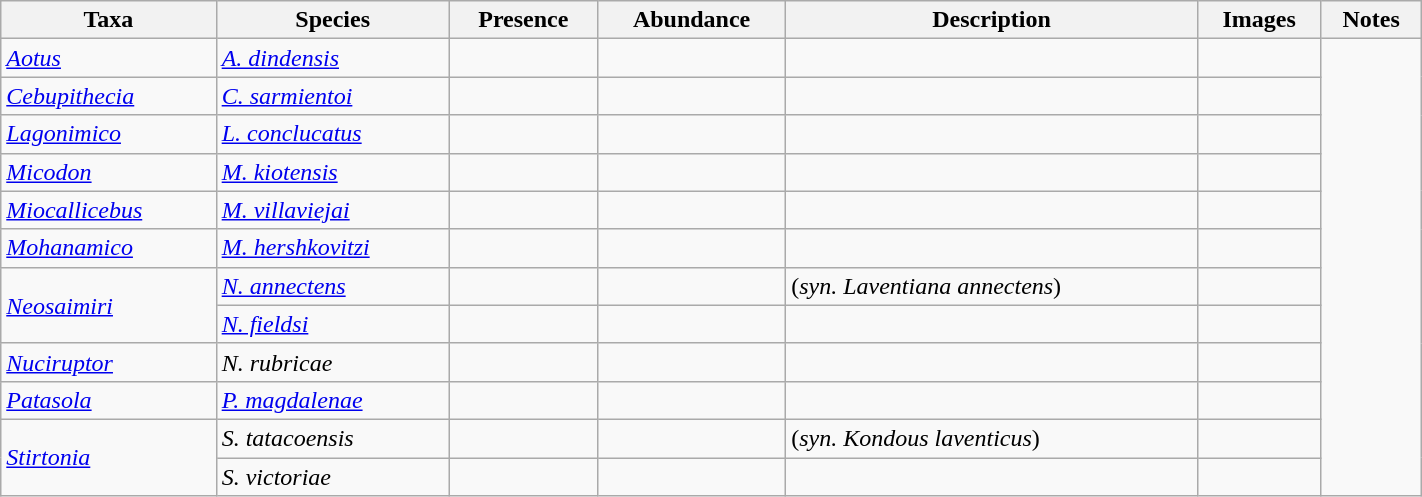<table class="wikitable sortable" align="center" width="75%">
<tr>
<th>Taxa</th>
<th>Species</th>
<th>Presence</th>
<th>Abundance</th>
<th>Description</th>
<th>Images</th>
<th>Notes</th>
</tr>
<tr>
<td><em><a href='#'>Aotus</a></em></td>
<td><em><a href='#'>A. dindensis</a></em></td>
<td></td>
<td></td>
<td></td>
<td></td>
<td Rowspan = "12"></td>
</tr>
<tr>
<td><em><a href='#'>Cebupithecia</a></em></td>
<td><em><a href='#'>C. sarmientoi</a></em></td>
<td></td>
<td></td>
<td></td>
<td></td>
</tr>
<tr>
<td><em><a href='#'>Lagonimico</a></em></td>
<td><em><a href='#'>L. conclucatus</a></em></td>
<td></td>
<td></td>
<td></td>
<td></td>
</tr>
<tr>
<td><em><a href='#'>Micodon</a></em></td>
<td><em><a href='#'>M. kiotensis</a></em></td>
<td></td>
<td></td>
<td></td>
<td></td>
</tr>
<tr>
<td><em><a href='#'>Miocallicebus</a></em></td>
<td><em><a href='#'>M. villaviejai</a></em></td>
<td></td>
<td></td>
<td></td>
<td></td>
</tr>
<tr>
<td><em><a href='#'>Mohanamico</a></em></td>
<td><em><a href='#'>M. hershkovitzi</a></em></td>
<td></td>
<td></td>
<td></td>
<td></td>
</tr>
<tr>
<td rowspan = "2"><em><a href='#'>Neosaimiri</a></em></td>
<td><em><a href='#'>N. annectens</a></em></td>
<td></td>
<td></td>
<td>(<em>syn. Laventiana annectens</em>)</td>
<td></td>
</tr>
<tr>
<td><em><a href='#'>N. fieldsi</a></em></td>
<td></td>
<td></td>
<td></td>
<td></td>
</tr>
<tr>
<td><em><a href='#'>Nuciruptor</a></em></td>
<td><em>N. rubricae</em></td>
<td></td>
<td></td>
<td></td>
</tr>
<tr>
<td><em><a href='#'>Patasola</a></em></td>
<td><em><a href='#'>P. magdalenae</a></em></td>
<td></td>
<td></td>
<td></td>
<td></td>
</tr>
<tr>
<td Rowspan = "2"><em><a href='#'>Stirtonia</a></em></td>
<td><em>S. tatacoensis</em></td>
<td></td>
<td></td>
<td>(<em>syn. Kondous laventicus</em>)</td>
<td></td>
</tr>
<tr>
<td><em>S. victoriae</em></td>
<td></td>
<td></td>
<td></td>
<td></td>
</tr>
</table>
